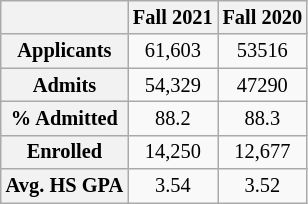<table style="font-size:85%; text-align:center;" class="wikitable floatright">
<tr>
<th></th>
<th>Fall 2021</th>
<th>Fall 2020</th>
</tr>
<tr>
<th>Applicants</th>
<td>61,603</td>
<td>53516</td>
</tr>
<tr>
<th>Admits</th>
<td>54,329</td>
<td>47290</td>
</tr>
<tr>
<th>% Admitted</th>
<td>88.2</td>
<td>88.3</td>
</tr>
<tr>
<th>Enrolled</th>
<td>14,250</td>
<td>12,677</td>
</tr>
<tr>
<th>Avg. HS GPA</th>
<td>3.54</td>
<td>3.52</td>
</tr>
</table>
